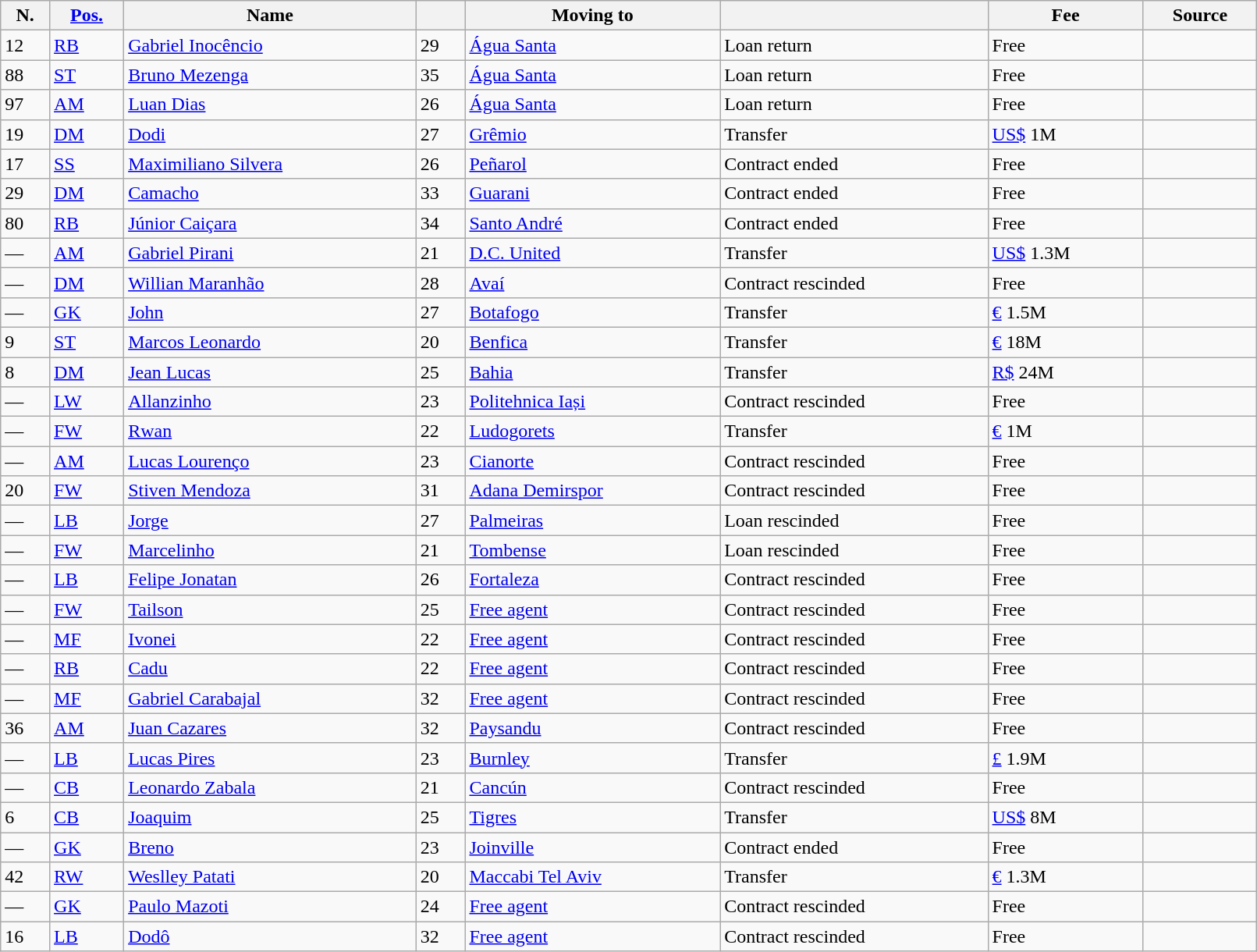<table class="wikitable sortable" style="width:85%; text-align:center; text-align:left;">
<tr>
<th>N.</th>
<th><a href='#'>Pos.</a></th>
<th>Name</th>
<th></th>
<th>Moving to</th>
<th></th>
<th>Fee</th>
<th>Source</th>
</tr>
<tr>
<td>12</td>
<td><a href='#'>RB</a></td>
<td style="text-align:left;"> <a href='#'>Gabriel Inocêncio</a></td>
<td>29</td>
<td style="text-align:left;"> <a href='#'>Água Santa</a></td>
<td>Loan return</td>
<td>Free</td>
<td></td>
</tr>
<tr>
<td>88</td>
<td><a href='#'>ST</a></td>
<td style="text-align:left;"> <a href='#'>Bruno Mezenga</a></td>
<td>35</td>
<td style="text-align:left;"> <a href='#'>Água Santa</a></td>
<td>Loan return</td>
<td>Free</td>
<td></td>
</tr>
<tr>
<td>97</td>
<td><a href='#'>AM</a></td>
<td style="text-align:left;"> <a href='#'>Luan Dias</a></td>
<td>26</td>
<td style="text-align:left;"> <a href='#'>Água Santa</a></td>
<td>Loan return</td>
<td>Free</td>
<td></td>
</tr>
<tr>
<td>19</td>
<td><a href='#'>DM</a></td>
<td style="text-align:left;"> <a href='#'>Dodi</a></td>
<td>27</td>
<td style="text-align:left;"> <a href='#'>Grêmio</a></td>
<td>Transfer</td>
<td><a href='#'>US$</a> 1M</td>
<td></td>
</tr>
<tr>
<td>17</td>
<td><a href='#'>SS</a></td>
<td style="text-align:left;"> <a href='#'>Maximiliano Silvera</a></td>
<td>26</td>
<td style="text-align:left;"> <a href='#'>Peñarol</a></td>
<td>Contract ended</td>
<td>Free</td>
<td></td>
</tr>
<tr>
<td>29</td>
<td><a href='#'>DM</a></td>
<td style="text-align:left;"> <a href='#'>Camacho</a></td>
<td>33</td>
<td style="text-align:left;"> <a href='#'>Guarani</a></td>
<td>Contract ended</td>
<td>Free</td>
<td></td>
</tr>
<tr>
<td>80</td>
<td><a href='#'>RB</a></td>
<td style="text-align:left;"> <a href='#'>Júnior Caiçara</a></td>
<td>34</td>
<td style="text-align:left;"> <a href='#'>Santo André</a></td>
<td>Contract ended</td>
<td>Free</td>
<td></td>
</tr>
<tr>
<td>—</td>
<td><a href='#'>AM</a></td>
<td style="text-align:left;"> <a href='#'>Gabriel Pirani</a></td>
<td>21</td>
<td style="text-align:left;"> <a href='#'>D.C. United</a></td>
<td>Transfer</td>
<td><a href='#'>US$</a> 1.3M</td>
<td></td>
</tr>
<tr>
<td>—</td>
<td><a href='#'>DM</a></td>
<td style="text-align:left;"> <a href='#'>Willian Maranhão</a></td>
<td>28</td>
<td style="text-align:left;"> <a href='#'>Avaí</a></td>
<td>Contract rescinded</td>
<td>Free</td>
<td></td>
</tr>
<tr>
<td>—</td>
<td><a href='#'>GK</a></td>
<td style="text-align:left;"> <a href='#'>John</a></td>
<td>27</td>
<td style="text-align:left;"> <a href='#'>Botafogo</a></td>
<td>Transfer</td>
<td><a href='#'>€</a> 1.5M</td>
<td></td>
</tr>
<tr>
<td>9</td>
<td><a href='#'>ST</a></td>
<td style="text-align:left;"> <a href='#'>Marcos Leonardo</a></td>
<td>20</td>
<td style="text-align:left;"> <a href='#'>Benfica</a></td>
<td>Transfer</td>
<td><a href='#'>€</a> 18M</td>
<td></td>
</tr>
<tr>
<td>8</td>
<td><a href='#'>DM</a></td>
<td style="text-align:left;"> <a href='#'>Jean Lucas</a></td>
<td>25</td>
<td style="text-align:left;"> <a href='#'>Bahia</a></td>
<td>Transfer</td>
<td><a href='#'>R$</a> 24M</td>
<td></td>
</tr>
<tr>
<td>—</td>
<td><a href='#'>LW</a></td>
<td style="text-align:left;"> <a href='#'>Allanzinho</a></td>
<td>23</td>
<td style="text-align:left;"> <a href='#'>Politehnica Iași</a></td>
<td>Contract rescinded</td>
<td>Free</td>
<td></td>
</tr>
<tr>
<td>—</td>
<td><a href='#'>FW</a></td>
<td style="text-align:left;"> <a href='#'>Rwan</a></td>
<td>22</td>
<td style="text-align:left;"> <a href='#'>Ludogorets</a></td>
<td>Transfer</td>
<td><a href='#'>€</a> 1M</td>
<td></td>
</tr>
<tr>
<td>—</td>
<td><a href='#'>AM</a></td>
<td style="text-align:left;"> <a href='#'>Lucas Lourenço</a></td>
<td>23</td>
<td style="text-align:left;"> <a href='#'>Cianorte</a></td>
<td>Contract rescinded</td>
<td>Free</td>
<td></td>
</tr>
<tr>
<td>20</td>
<td><a href='#'>FW</a></td>
<td style="text-align:left;"> <a href='#'>Stiven Mendoza</a></td>
<td>31</td>
<td style="text-align:left;"> <a href='#'>Adana Demirspor</a></td>
<td>Contract rescinded</td>
<td>Free</td>
<td></td>
</tr>
<tr>
<td>—</td>
<td><a href='#'>LB</a></td>
<td style="text-align:left;"> <a href='#'>Jorge</a></td>
<td>27</td>
<td style="text-align:left;"> <a href='#'>Palmeiras</a></td>
<td>Loan rescinded</td>
<td>Free</td>
<td></td>
</tr>
<tr>
<td>—</td>
<td><a href='#'>FW</a></td>
<td style="text-align:left;"> <a href='#'>Marcelinho</a></td>
<td>21</td>
<td style="text-align:left;"> <a href='#'>Tombense</a></td>
<td>Loan rescinded</td>
<td>Free</td>
<td></td>
</tr>
<tr>
<td>—</td>
<td><a href='#'>LB</a></td>
<td style="text-align:left;"> <a href='#'>Felipe Jonatan</a></td>
<td>26</td>
<td style="text-align:left;"> <a href='#'>Fortaleza</a></td>
<td>Contract rescinded</td>
<td>Free</td>
<td></td>
</tr>
<tr>
<td>—</td>
<td><a href='#'>FW</a></td>
<td style="text-align:left;"> <a href='#'>Tailson</a></td>
<td>25</td>
<td style="text-align:left;"><a href='#'>Free agent</a></td>
<td>Contract rescinded</td>
<td>Free</td>
<td></td>
</tr>
<tr>
<td>—</td>
<td><a href='#'>MF</a></td>
<td style="text-align:left;"> <a href='#'>Ivonei</a></td>
<td>22</td>
<td style="text-align:left;"><a href='#'>Free agent</a></td>
<td>Contract rescinded</td>
<td>Free</td>
<td></td>
</tr>
<tr>
<td>—</td>
<td><a href='#'>RB</a></td>
<td style="text-align:left;"> <a href='#'>Cadu</a></td>
<td>22</td>
<td style="text-align:left;"><a href='#'>Free agent</a></td>
<td>Contract rescinded</td>
<td>Free</td>
<td></td>
</tr>
<tr>
<td>—</td>
<td><a href='#'>MF</a></td>
<td style="text-align:left;"> <a href='#'>Gabriel Carabajal</a></td>
<td>32</td>
<td style="text-align:left;"><a href='#'>Free agent</a></td>
<td>Contract rescinded</td>
<td>Free</td>
<td></td>
</tr>
<tr>
<td>36</td>
<td><a href='#'>AM</a></td>
<td style="text-align:left;"> <a href='#'>Juan Cazares</a></td>
<td>32</td>
<td style="text-align:left;"> <a href='#'>Paysandu</a></td>
<td>Contract rescinded</td>
<td>Free</td>
<td></td>
</tr>
<tr>
<td>—</td>
<td><a href='#'>LB</a></td>
<td style="text-align:left;"> <a href='#'>Lucas Pires</a></td>
<td>23</td>
<td style="text-align:left;"> <a href='#'>Burnley</a></td>
<td>Transfer</td>
<td><a href='#'>£</a> 1.9M</td>
<td></td>
</tr>
<tr>
<td>—</td>
<td><a href='#'>CB</a></td>
<td style="text-align:left;"> <a href='#'>Leonardo Zabala</a></td>
<td>21</td>
<td style="text-align:left;"> <a href='#'>Cancún</a></td>
<td>Contract rescinded</td>
<td>Free</td>
<td></td>
</tr>
<tr>
<td>6</td>
<td><a href='#'>CB</a></td>
<td style="text-align:left;"> <a href='#'>Joaquim</a></td>
<td>25</td>
<td style="text-align:left;"> <a href='#'>Tigres</a></td>
<td>Transfer</td>
<td><a href='#'>US$</a> 8M</td>
<td></td>
</tr>
<tr>
<td>—</td>
<td><a href='#'>GK</a></td>
<td style="text-align:left;"> <a href='#'>Breno</a></td>
<td>23</td>
<td style="text-align:left;"> <a href='#'>Joinville</a></td>
<td>Contract ended</td>
<td>Free</td>
<td></td>
</tr>
<tr>
<td>42</td>
<td><a href='#'>RW</a></td>
<td style="text-align:left;"> <a href='#'>Weslley Patati</a></td>
<td>20</td>
<td style="text-align:left;"> <a href='#'>Maccabi Tel Aviv</a></td>
<td>Transfer</td>
<td><a href='#'>€</a> 1.3M</td>
<td></td>
</tr>
<tr>
<td>—</td>
<td><a href='#'>GK</a></td>
<td style="text-align:left;"> <a href='#'>Paulo Mazoti</a></td>
<td>24</td>
<td style="text-align:left;"><a href='#'>Free agent</a></td>
<td>Contract rescinded</td>
<td>Free</td>
<td></td>
</tr>
<tr>
<td>16</td>
<td><a href='#'>LB</a></td>
<td style="text-align:left;"> <a href='#'>Dodô</a></td>
<td>32</td>
<td style="text-align:left;"><a href='#'>Free agent</a></td>
<td>Contract rescinded</td>
<td>Free</td>
<td></td>
</tr>
</table>
